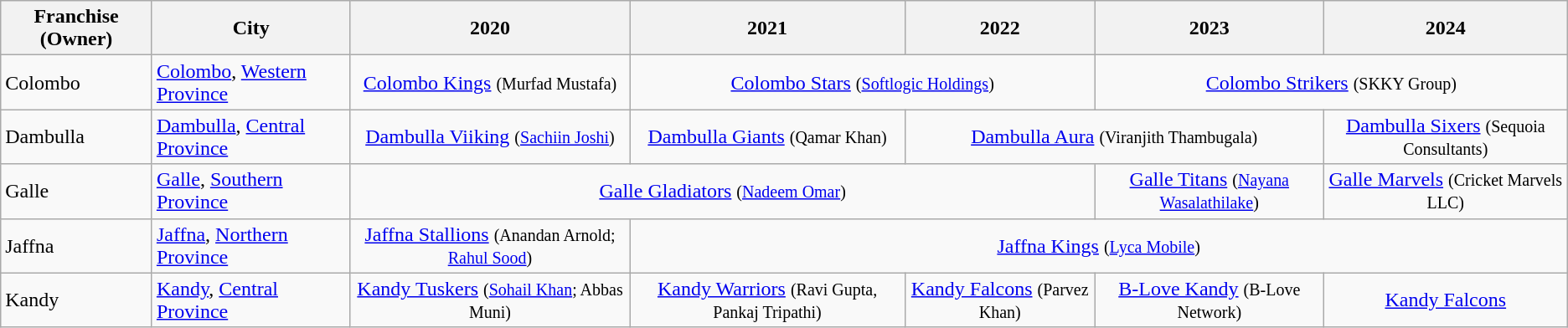<table class="wikitable">
<tr>
<th>Franchise  (Owner)</th>
<th>City</th>
<th>2020</th>
<th>2021</th>
<th>2022</th>
<th>2023</th>
<th colspan=2>2024</th>
</tr>
<tr>
<td>Colombo</td>
<td><a href='#'>Colombo</a>, <a href='#'>Western Province</a></td>
<td style="text-align:center;"><a href='#'>Colombo Kings</a>  <small> (Murfad Mustafa)</small></td>
<td style="text-align:center;" colspan="2"><a href='#'>Colombo Stars</a>  <small> (<a href='#'>Softlogic Holdings</a>)</small></td>
<td colspan="3" style="text-align:center;"><a href='#'>Colombo Strikers</a>  <small> (SKKY Group)</small></td>
</tr>
<tr>
<td>Dambulla</td>
<td><a href='#'>Dambulla</a>, <a href='#'>Central Province</a></td>
<td style="text-align:center;"><a href='#'>Dambulla Viiking</a>  <small> (<a href='#'>Sachiin Joshi</a>)</small></td>
<td style="text-align:center;"><a href='#'>Dambulla Giants</a>  <small> (Qamar Khan)</small></td>
<td colspan="2" style="text-align:center;"><a href='#'>Dambulla Aura</a>  <small> (Viranjith Thambugala)</small></td>
<td style="text-align:center;"><a href='#'>Dambulla Sixers</a>  <small> (Sequoia Consultants)</small></td>
</tr>
<tr>
<td>Galle</td>
<td><a href='#'>Galle</a>, <a href='#'>Southern Province</a></td>
<td style="text-align:center;" colspan="3"><a href='#'>Galle Gladiators</a>  <small> (<a href='#'>Nadeem Omar</a>)</small></td>
<td style="text-align:center;"><a href='#'>Galle Titans</a>  <small> (<a href='#'>Nayana Wasalathilake</a>)</small></td>
<td colspan="2" style="text-align:center;"><a href='#'>Galle Marvels</a>  <small> (Cricket Marvels LLC)</small></td>
</tr>
<tr>
<td>Jaffna</td>
<td><a href='#'>Jaffna</a>, <a href='#'>Northern Province</a></td>
<td style="text-align:center;"><a href='#'>Jaffna Stallions</a>  <small> (Anandan Arnold; <a href='#'>Rahul Sood</a>)</small></td>
<td colspan="5" style="text-align:center;"><a href='#'>Jaffna Kings</a> <small>  (<a href='#'>Lyca Mobile</a>)</small></td>
</tr>
<tr>
<td>Kandy</td>
<td><a href='#'>Kandy</a>, <a href='#'>Central Province</a></td>
<td style="text-align:center;"><a href='#'>Kandy Tuskers</a>  <small> (<a href='#'>Sohail Khan</a>; Abbas Muni)</small></td>
<td style="text-align:center;"><a href='#'>Kandy Warriors</a>  <small> (Ravi Gupta, Pankaj Tripathi)</small></td>
<td style="text-align:center;"><a href='#'>Kandy Falcons</a>  <small> (Parvez Khan)</small></td>
<td style="text-align:center;"><a href='#'>B-Love Kandy</a>  <small> (B-Love Network)</small></td>
<td colspan="4" style="text-align:center;"><a href='#'>Kandy Falcons</a>  <small></small></td>
</tr>
</table>
